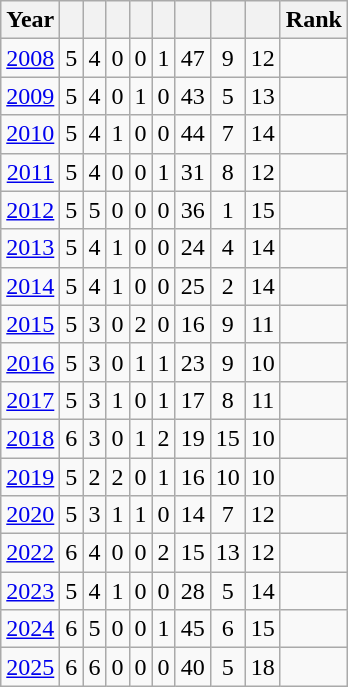<table class="wikitable" style="font-size: 100%; text-align: center;">
<tr>
<th>Year</th>
<th></th>
<th></th>
<th></th>
<th></th>
<th></th>
<th></th>
<th></th>
<th></th>
<th>Rank</th>
</tr>
<tr>
<td><a href='#'>2008</a></td>
<td>5</td>
<td>4</td>
<td>0</td>
<td>0</td>
<td>1</td>
<td>47</td>
<td>9</td>
<td>12</td>
<td></td>
</tr>
<tr>
<td><a href='#'>2009</a></td>
<td>5</td>
<td>4</td>
<td>0</td>
<td>1</td>
<td>0</td>
<td>43</td>
<td>5</td>
<td>13</td>
<td></td>
</tr>
<tr>
<td><a href='#'>2010</a></td>
<td>5</td>
<td>4</td>
<td>1</td>
<td>0</td>
<td>0</td>
<td>44</td>
<td>7</td>
<td>14</td>
<td></td>
</tr>
<tr>
<td><a href='#'>2011</a></td>
<td>5</td>
<td>4</td>
<td>0</td>
<td>0</td>
<td>1</td>
<td>31</td>
<td>8</td>
<td>12</td>
<td></td>
</tr>
<tr>
<td><a href='#'>2012</a></td>
<td>5</td>
<td>5</td>
<td>0</td>
<td>0</td>
<td>0</td>
<td>36</td>
<td>1</td>
<td>15</td>
<td></td>
</tr>
<tr>
<td><a href='#'>2013</a></td>
<td>5</td>
<td>4</td>
<td>1</td>
<td>0</td>
<td>0</td>
<td>24</td>
<td>4</td>
<td>14</td>
<td></td>
</tr>
<tr>
<td><a href='#'>2014</a></td>
<td>5</td>
<td>4</td>
<td>1</td>
<td>0</td>
<td>0</td>
<td>25</td>
<td>2</td>
<td>14</td>
<td></td>
</tr>
<tr>
<td><a href='#'>2015</a></td>
<td>5</td>
<td>3</td>
<td>0</td>
<td>2</td>
<td>0</td>
<td>16</td>
<td>9</td>
<td>11</td>
<td></td>
</tr>
<tr>
<td><a href='#'>2016</a></td>
<td>5</td>
<td>3</td>
<td>0</td>
<td>1</td>
<td>1</td>
<td>23</td>
<td>9</td>
<td>10</td>
<td></td>
</tr>
<tr>
<td><a href='#'>2017</a></td>
<td>5</td>
<td>3</td>
<td>1</td>
<td>0</td>
<td>1</td>
<td>17</td>
<td>8</td>
<td>11</td>
<td></td>
</tr>
<tr>
<td><a href='#'>2018</a></td>
<td>6</td>
<td>3</td>
<td>0</td>
<td>1</td>
<td>2</td>
<td>19</td>
<td>15</td>
<td>10</td>
<td></td>
</tr>
<tr>
<td><a href='#'>2019</a></td>
<td>5</td>
<td>2</td>
<td>2</td>
<td>0</td>
<td>1</td>
<td>16</td>
<td>10</td>
<td>10</td>
<td></td>
</tr>
<tr>
<td><a href='#'>2020</a></td>
<td>5</td>
<td>3</td>
<td>1</td>
<td>1</td>
<td>0</td>
<td>14</td>
<td>7</td>
<td>12</td>
<td></td>
</tr>
<tr>
<td><a href='#'>2022</a></td>
<td>6</td>
<td>4</td>
<td>0</td>
<td>0</td>
<td>2</td>
<td>15</td>
<td>13</td>
<td>12</td>
<td></td>
</tr>
<tr>
<td><a href='#'>2023</a></td>
<td>5</td>
<td>4</td>
<td>1</td>
<td>0</td>
<td>0</td>
<td>28</td>
<td>5</td>
<td>14</td>
<td></td>
</tr>
<tr>
<td><a href='#'>2024</a></td>
<td>6</td>
<td>5</td>
<td>0</td>
<td>0</td>
<td>1</td>
<td>45</td>
<td>6</td>
<td>15</td>
<td></td>
</tr>
<tr>
<td><a href='#'>2025</a></td>
<td>6</td>
<td>6</td>
<td>0</td>
<td>0</td>
<td>0</td>
<td>40</td>
<td>5</td>
<td>18</td>
<td></td>
</tr>
</table>
